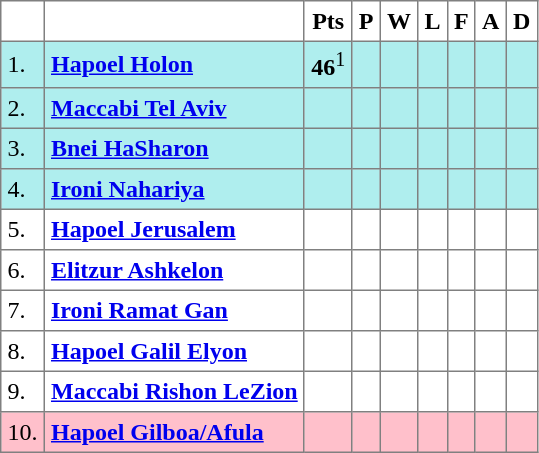<table class="toccolours" border="1" cellpadding="4" cellspacing="0" style="border-collapse: collapse; margin:0 ;">
<tr>
<th></th>
<th></th>
<th>Pts</th>
<th>P</th>
<th>W</th>
<th>L</th>
<th>F</th>
<th>Α</th>
<th>D</th>
</tr>
<tr bgcolor="afeeee">
<td>1.</td>
<td><strong><a href='#'>Hapoel Holon</a></strong></td>
<td><div><strong>46</strong><sup><span>1</span></sup></div></td>
<td></td>
<td></td>
<td></td>
<td></td>
<td></td>
<td></td>
</tr>
<tr bgcolor="afeeee">
<td>2.</td>
<td><strong><a href='#'>Maccabi Tel Aviv</a></strong></td>
<td></td>
<td></td>
<td></td>
<td></td>
<td></td>
<td></td>
<td></td>
</tr>
<tr bgcolor="afeeee">
<td>3.</td>
<td><strong><a href='#'>Bnei HaSharon</a></strong></td>
<td></td>
<td></td>
<td></td>
<td></td>
<td></td>
<td></td>
<td></td>
</tr>
<tr bgcolor="afeeee">
<td>4.</td>
<td><strong><a href='#'>Ironi Nahariya</a></strong></td>
<td></td>
<td></td>
<td></td>
<td></td>
<td></td>
<td></td>
<td></td>
</tr>
<tr>
<td>5.</td>
<td><strong><a href='#'>Hapoel Jerusalem</a></strong></td>
<td></td>
<td></td>
<td></td>
<td></td>
<td></td>
<td></td>
<td></td>
</tr>
<tr>
<td>6.</td>
<td><strong><a href='#'>Elitzur Ashkelon</a></strong></td>
<td></td>
<td></td>
<td></td>
<td></td>
<td></td>
<td></td>
<td></td>
</tr>
<tr>
<td>7.</td>
<td><strong><a href='#'>Ironi Ramat Gan</a></strong></td>
<td></td>
<td></td>
<td></td>
<td></td>
<td></td>
<td></td>
<td></td>
</tr>
<tr>
<td>8.</td>
<td><strong><a href='#'>Hapoel Galil Elyon</a></strong></td>
<td></td>
<td></td>
<td></td>
<td></td>
<td></td>
<td></td>
<td></td>
</tr>
<tr>
<td>9.</td>
<td><strong><a href='#'>Maccabi Rishon LeZion</a></strong></td>
<td></td>
<td></td>
<td></td>
<td></td>
<td></td>
<td></td>
<td></td>
</tr>
<tr bgcolor="ffc0cb">
<td>10.</td>
<td><strong><a href='#'>Hapoel Gilboa/Afula</a></strong></td>
<td></td>
<td></td>
<td></td>
<td></td>
<td></td>
<td></td>
<td></td>
</tr>
</table>
